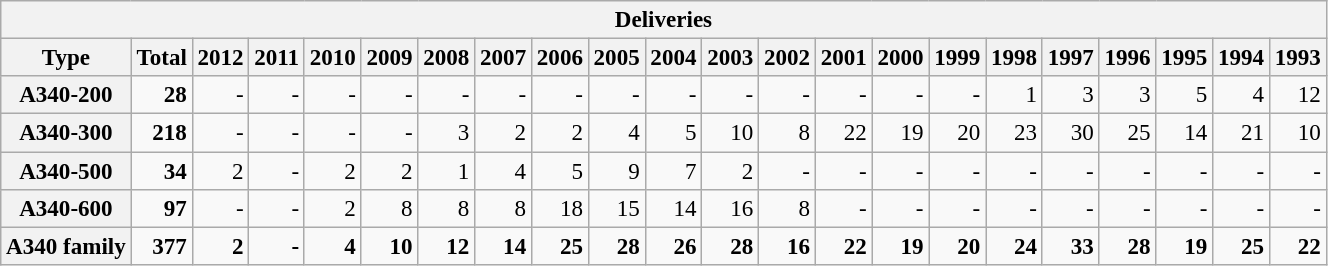<table class="wikitable" style="text-align:right; font-size:96%;">
<tr>
<th colspan="22">Deliveries</th>
</tr>
<tr>
<th>Type</th>
<th>Total</th>
<th>2012</th>
<th>2011</th>
<th>2010</th>
<th>2009</th>
<th>2008</th>
<th>2007</th>
<th>2006</th>
<th>2005</th>
<th>2004</th>
<th>2003</th>
<th>2002</th>
<th>2001</th>
<th>2000</th>
<th>1999</th>
<th>1998</th>
<th>1997</th>
<th>1996</th>
<th>1995</th>
<th>1994</th>
<th>1993</th>
</tr>
<tr>
<th>A340-200</th>
<td><strong>28</strong></td>
<td>-</td>
<td>-</td>
<td>-</td>
<td>-</td>
<td>-</td>
<td>-</td>
<td>-</td>
<td>-</td>
<td>-</td>
<td>-</td>
<td>-</td>
<td>-</td>
<td>-</td>
<td>-</td>
<td>1</td>
<td>3</td>
<td>3</td>
<td>5</td>
<td>4</td>
<td>12</td>
</tr>
<tr>
<th>A340-300</th>
<td><strong>218</strong></td>
<td>-</td>
<td>-</td>
<td>-</td>
<td>-</td>
<td>3</td>
<td>2</td>
<td>2</td>
<td>4</td>
<td>5</td>
<td>10</td>
<td>8</td>
<td>22</td>
<td>19</td>
<td>20</td>
<td>23</td>
<td>30</td>
<td>25</td>
<td>14</td>
<td>21</td>
<td>10</td>
</tr>
<tr>
<th>A340-500</th>
<td><strong>34</strong></td>
<td>2</td>
<td>-</td>
<td>2</td>
<td>2</td>
<td>1</td>
<td>4</td>
<td>5</td>
<td>9</td>
<td>7</td>
<td>2</td>
<td>-</td>
<td>-</td>
<td>-</td>
<td>-</td>
<td>-</td>
<td>-</td>
<td>-</td>
<td>-</td>
<td>-</td>
<td>-</td>
</tr>
<tr>
<th>A340-600</th>
<td><strong>97</strong></td>
<td>-</td>
<td>-</td>
<td>2</td>
<td>8</td>
<td>8</td>
<td>8</td>
<td>18</td>
<td>15</td>
<td>14</td>
<td>16</td>
<td>8</td>
<td>-</td>
<td>-</td>
<td>-</td>
<td>-</td>
<td>-</td>
<td>-</td>
<td>-</td>
<td>-</td>
<td>-</td>
</tr>
<tr>
<th>A340 family</th>
<td><strong>377</strong></td>
<td><strong>2</strong></td>
<td><strong>-</strong></td>
<td><strong>4</strong></td>
<td><strong>10</strong></td>
<td><strong>12</strong></td>
<td><strong>14</strong></td>
<td><strong>25</strong></td>
<td><strong>28</strong></td>
<td><strong>26</strong></td>
<td><strong>28</strong></td>
<td><strong>16</strong></td>
<td><strong>22</strong></td>
<td><strong>19</strong></td>
<td><strong>20</strong></td>
<td><strong>24</strong></td>
<td><strong>33</strong></td>
<td><strong>28</strong></td>
<td><strong>19</strong></td>
<td><strong>25</strong></td>
<td><strong>22</strong></td>
</tr>
</table>
